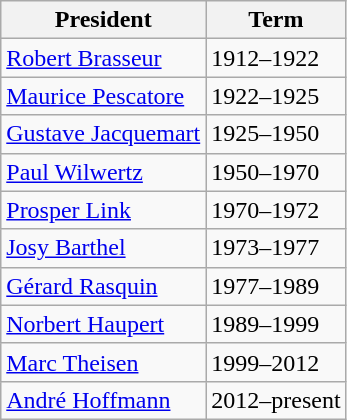<table class="wikitable">
<tr>
<th>President</th>
<th>Term</th>
</tr>
<tr>
<td><a href='#'>Robert Brasseur</a></td>
<td>1912–1922</td>
</tr>
<tr>
<td><a href='#'>Maurice Pescatore</a></td>
<td>1922–1925</td>
</tr>
<tr>
<td><a href='#'>Gustave Jacquemart</a></td>
<td>1925–1950</td>
</tr>
<tr>
<td><a href='#'>Paul Wilwertz</a></td>
<td>1950–1970</td>
</tr>
<tr>
<td><a href='#'>Prosper Link</a></td>
<td>1970–1972</td>
</tr>
<tr>
<td><a href='#'>Josy Barthel</a></td>
<td>1973–1977</td>
</tr>
<tr>
<td><a href='#'>Gérard Rasquin</a></td>
<td>1977–1989</td>
</tr>
<tr>
<td><a href='#'>Norbert Haupert</a></td>
<td>1989–1999</td>
</tr>
<tr>
<td><a href='#'>Marc Theisen</a></td>
<td>1999–2012</td>
</tr>
<tr>
<td><a href='#'>André Hoffmann</a></td>
<td>2012–present</td>
</tr>
</table>
